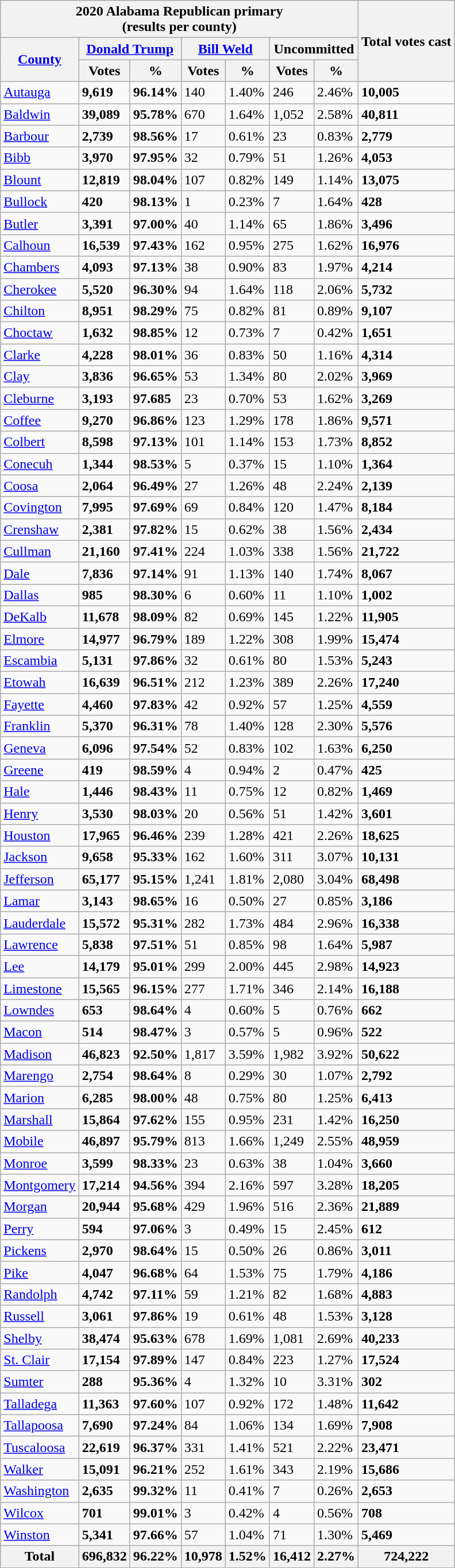<table class="wikitable sortable mw-collapsible mw-collapsed">
<tr>
<th colspan="7">2020 Alabama Republican primary<br>(results per county)</th>
<th rowspan="3">Total votes cast</th>
</tr>
<tr>
<th rowspan="2"><a href='#'>County</a></th>
<th colspan="2"><a href='#'>Donald Trump</a></th>
<th colspan="2"><a href='#'>Bill Weld</a></th>
<th colspan="2">Uncommitted</th>
</tr>
<tr>
<th>Votes</th>
<th>%</th>
<th>Votes</th>
<th>%</th>
<th>Votes</th>
<th>%</th>
</tr>
<tr>
<td><a href='#'>Autauga</a></td>
<td><strong>9,619</strong></td>
<td><strong>96.14%</strong></td>
<td>140</td>
<td>1.40%</td>
<td>246</td>
<td>2.46%</td>
<td><strong>10,005</strong></td>
</tr>
<tr>
<td><a href='#'>Baldwin</a></td>
<td><strong>39,089</strong></td>
<td><strong>95.78%</strong></td>
<td>670</td>
<td>1.64%</td>
<td>1,052</td>
<td>2.58%</td>
<td><strong>40,811</strong></td>
</tr>
<tr>
<td><a href='#'>Barbour</a></td>
<td><strong>2,739</strong></td>
<td><strong>98.56%</strong></td>
<td>17</td>
<td>0.61%</td>
<td>23</td>
<td>0.83%</td>
<td><strong>2,779</strong></td>
</tr>
<tr>
<td><a href='#'>Bibb</a></td>
<td><strong>3,970</strong></td>
<td><strong>97.95%</strong></td>
<td>32</td>
<td>0.79%</td>
<td>51</td>
<td>1.26%</td>
<td><strong>4,053</strong></td>
</tr>
<tr>
<td><a href='#'>Blount</a></td>
<td><strong>12,819</strong></td>
<td><strong>98.04%</strong></td>
<td>107</td>
<td>0.82%</td>
<td>149</td>
<td>1.14%</td>
<td><strong>13,075</strong></td>
</tr>
<tr>
<td><a href='#'>Bullock</a></td>
<td><strong>420</strong></td>
<td><strong>98.13%</strong></td>
<td>1</td>
<td>0.23%</td>
<td>7</td>
<td>1.64%</td>
<td><strong>428</strong></td>
</tr>
<tr>
<td><a href='#'>Butler</a></td>
<td><strong>3,391</strong></td>
<td><strong>97.00%</strong></td>
<td>40</td>
<td>1.14%</td>
<td>65</td>
<td>1.86%</td>
<td><strong>3,496</strong></td>
</tr>
<tr>
<td><a href='#'>Calhoun</a></td>
<td><strong>16,539</strong></td>
<td><strong>97.43%</strong></td>
<td>162</td>
<td>0.95%</td>
<td>275</td>
<td>1.62%</td>
<td><strong>16,976</strong></td>
</tr>
<tr>
<td><a href='#'>Chambers</a></td>
<td><strong>4,093</strong></td>
<td><strong>97.13%</strong></td>
<td>38</td>
<td>0.90%</td>
<td>83</td>
<td>1.97%</td>
<td><strong>4,214</strong></td>
</tr>
<tr>
<td><a href='#'>Cherokee</a></td>
<td><strong>5,520</strong></td>
<td><strong>96.30%</strong></td>
<td>94</td>
<td>1.64%</td>
<td>118</td>
<td>2.06%</td>
<td><strong>5,732</strong></td>
</tr>
<tr>
<td><a href='#'>Chilton</a></td>
<td><strong>8,951</strong></td>
<td><strong>98.29%</strong></td>
<td>75</td>
<td>0.82%</td>
<td>81</td>
<td>0.89%</td>
<td><strong>9,107</strong></td>
</tr>
<tr>
<td><a href='#'>Choctaw</a></td>
<td><strong>1,632</strong></td>
<td><strong>98.85%</strong></td>
<td>12</td>
<td>0.73%</td>
<td>7</td>
<td>0.42%</td>
<td><strong>1,651</strong></td>
</tr>
<tr>
<td><a href='#'>Clarke</a></td>
<td><strong>4,228</strong></td>
<td><strong>98.01%</strong></td>
<td>36</td>
<td>0.83%</td>
<td>50</td>
<td>1.16%</td>
<td><strong>4,314</strong></td>
</tr>
<tr>
<td><a href='#'>Clay</a></td>
<td><strong>3,836</strong></td>
<td><strong>96.65%</strong></td>
<td>53</td>
<td>1.34%</td>
<td>80</td>
<td>2.02%</td>
<td><strong>3,969</strong></td>
</tr>
<tr>
<td><a href='#'>Cleburne</a></td>
<td><strong>3,193</strong></td>
<td><strong>97.685</strong></td>
<td>23</td>
<td>0.70%</td>
<td>53</td>
<td>1.62%</td>
<td><strong>3,269</strong></td>
</tr>
<tr>
<td><a href='#'>Coffee</a></td>
<td><strong>9,270</strong></td>
<td><strong>96.86%</strong></td>
<td>123</td>
<td>1.29%</td>
<td>178</td>
<td>1.86%</td>
<td><strong>9,571</strong></td>
</tr>
<tr>
<td><a href='#'>Colbert</a></td>
<td><strong>8,598</strong></td>
<td><strong>97.13%</strong></td>
<td>101</td>
<td>1.14%</td>
<td>153</td>
<td>1.73%</td>
<td><strong>8,852</strong></td>
</tr>
<tr>
<td><a href='#'>Conecuh</a></td>
<td><strong>1,344</strong></td>
<td><strong>98.53%</strong></td>
<td>5</td>
<td>0.37%</td>
<td>15</td>
<td>1.10%</td>
<td><strong>1,364</strong></td>
</tr>
<tr>
<td><a href='#'>Coosa</a></td>
<td><strong>2,064</strong></td>
<td><strong>96.49%</strong></td>
<td>27</td>
<td>1.26%</td>
<td>48</td>
<td>2.24%</td>
<td><strong>2,139</strong></td>
</tr>
<tr>
<td><a href='#'>Covington</a></td>
<td><strong>7,995</strong></td>
<td><strong>97.69%</strong></td>
<td>69</td>
<td>0.84%</td>
<td>120</td>
<td>1.47%</td>
<td><strong>8,184</strong></td>
</tr>
<tr>
<td><a href='#'>Crenshaw</a></td>
<td><strong>2,381</strong></td>
<td><strong>97.82%</strong></td>
<td>15</td>
<td>0.62%</td>
<td>38</td>
<td>1.56%</td>
<td><strong>2,434</strong></td>
</tr>
<tr>
<td><a href='#'>Cullman</a></td>
<td><strong>21,160</strong></td>
<td><strong>97.41%</strong></td>
<td>224</td>
<td>1.03%</td>
<td>338</td>
<td>1.56%</td>
<td><strong>21,722</strong></td>
</tr>
<tr>
<td><a href='#'>Dale</a></td>
<td><strong>7,836</strong></td>
<td><strong>97.14%</strong></td>
<td>91</td>
<td>1.13%</td>
<td>140</td>
<td>1.74%</td>
<td><strong>8,067</strong></td>
</tr>
<tr>
<td><a href='#'>Dallas</a></td>
<td><strong>985</strong></td>
<td><strong>98.30%</strong></td>
<td>6</td>
<td>0.60%</td>
<td>11</td>
<td>1.10%</td>
<td><strong>1,002</strong></td>
</tr>
<tr>
<td><a href='#'>DeKalb</a></td>
<td><strong>11,678</strong></td>
<td><strong>98.09%</strong></td>
<td>82</td>
<td>0.69%</td>
<td>145</td>
<td>1.22%</td>
<td><strong>11,905</strong></td>
</tr>
<tr>
<td><a href='#'>Elmore</a></td>
<td><strong>14,977</strong></td>
<td><strong>96.79%</strong></td>
<td>189</td>
<td>1.22%</td>
<td>308</td>
<td>1.99%</td>
<td><strong>15,474</strong></td>
</tr>
<tr>
<td><a href='#'>Escambia</a></td>
<td><strong>5,131</strong></td>
<td><strong>97.86%</strong></td>
<td>32</td>
<td>0.61%</td>
<td>80</td>
<td>1.53%</td>
<td><strong>5,243</strong></td>
</tr>
<tr>
<td><a href='#'>Etowah</a></td>
<td><strong>16,639</strong></td>
<td><strong>96.51%</strong></td>
<td>212</td>
<td>1.23%</td>
<td>389</td>
<td>2.26%</td>
<td><strong>17,240</strong></td>
</tr>
<tr>
<td><a href='#'>Fayette</a></td>
<td><strong>4,460</strong></td>
<td><strong>97.83%</strong></td>
<td>42</td>
<td>0.92%</td>
<td>57</td>
<td>1.25%</td>
<td><strong>4,559</strong></td>
</tr>
<tr>
<td><a href='#'>Franklin</a></td>
<td><strong>5,370</strong></td>
<td><strong>96.31%</strong></td>
<td>78</td>
<td>1.40%</td>
<td>128</td>
<td>2.30%</td>
<td><strong>5,576</strong></td>
</tr>
<tr>
<td><a href='#'>Geneva</a></td>
<td><strong>6,096</strong></td>
<td><strong>97.54%</strong></td>
<td>52</td>
<td>0.83%</td>
<td>102</td>
<td>1.63%</td>
<td><strong>6,250</strong></td>
</tr>
<tr>
<td><a href='#'>Greene</a></td>
<td><strong>419</strong></td>
<td><strong>98.59%</strong></td>
<td>4</td>
<td>0.94%</td>
<td>2</td>
<td>0.47%</td>
<td><strong>425</strong></td>
</tr>
<tr>
<td><a href='#'>Hale</a></td>
<td><strong>1,446</strong></td>
<td><strong>98.43%</strong></td>
<td>11</td>
<td>0.75%</td>
<td>12</td>
<td>0.82%</td>
<td><strong>1,469</strong></td>
</tr>
<tr>
<td><a href='#'>Henry</a></td>
<td><strong>3,530</strong></td>
<td><strong>98.03%</strong></td>
<td>20</td>
<td>0.56%</td>
<td>51</td>
<td>1.42%</td>
<td><strong>3,601</strong></td>
</tr>
<tr>
<td><a href='#'>Houston</a></td>
<td><strong>17,965</strong></td>
<td><strong>96.46%</strong></td>
<td>239</td>
<td>1.28%</td>
<td>421</td>
<td>2.26%</td>
<td><strong>18,625</strong></td>
</tr>
<tr>
<td><a href='#'>Jackson</a></td>
<td><strong>9,658</strong></td>
<td><strong>95.33%</strong></td>
<td>162</td>
<td>1.60%</td>
<td>311</td>
<td>3.07%</td>
<td><strong>10,131</strong></td>
</tr>
<tr>
<td><a href='#'>Jefferson</a></td>
<td><strong>65,177</strong></td>
<td><strong>95.15%</strong></td>
<td>1,241</td>
<td>1.81%</td>
<td>2,080</td>
<td>3.04%</td>
<td><strong>68,498</strong></td>
</tr>
<tr>
<td><a href='#'>Lamar</a></td>
<td><strong>3,143</strong></td>
<td><strong>98.65%</strong></td>
<td>16</td>
<td>0.50%</td>
<td>27</td>
<td>0.85%</td>
<td><strong>3,186</strong></td>
</tr>
<tr>
<td><a href='#'>Lauderdale</a></td>
<td><strong>15,572</strong></td>
<td><strong>95.31%</strong></td>
<td>282</td>
<td>1.73%</td>
<td>484</td>
<td>2.96%</td>
<td><strong>16,338</strong></td>
</tr>
<tr>
<td><a href='#'>Lawrence</a></td>
<td><strong>5,838</strong></td>
<td><strong>97.51%</strong></td>
<td>51</td>
<td>0.85%</td>
<td>98</td>
<td>1.64%</td>
<td><strong>5,987</strong></td>
</tr>
<tr>
<td><a href='#'>Lee</a></td>
<td><strong>14,179</strong></td>
<td><strong>95.01%</strong></td>
<td>299</td>
<td>2.00%</td>
<td>445</td>
<td>2.98%</td>
<td><strong>14,923</strong></td>
</tr>
<tr>
<td><a href='#'>Limestone</a></td>
<td><strong>15,565</strong></td>
<td><strong>96.15%</strong></td>
<td>277</td>
<td>1.71%</td>
<td>346</td>
<td>2.14%</td>
<td><strong>16,188</strong></td>
</tr>
<tr>
<td><a href='#'>Lowndes</a></td>
<td><strong>653</strong></td>
<td><strong>98.64%</strong></td>
<td>4</td>
<td>0.60%</td>
<td>5</td>
<td>0.76%</td>
<td><strong>662</strong></td>
</tr>
<tr>
<td><a href='#'>Macon</a></td>
<td><strong>514</strong></td>
<td><strong>98.47%</strong></td>
<td>3</td>
<td>0.57%</td>
<td>5</td>
<td>0.96%</td>
<td><strong>522</strong></td>
</tr>
<tr>
<td><a href='#'>Madison</a></td>
<td><strong>46,823</strong></td>
<td><strong>92.50%</strong></td>
<td>1,817</td>
<td>3.59%</td>
<td>1,982</td>
<td>3.92%</td>
<td><strong>50,622</strong></td>
</tr>
<tr>
<td><a href='#'>Marengo</a></td>
<td><strong>2,754</strong></td>
<td><strong>98.64%</strong></td>
<td>8</td>
<td>0.29%</td>
<td>30</td>
<td>1.07%</td>
<td><strong>2,792</strong></td>
</tr>
<tr>
<td><a href='#'>Marion</a></td>
<td><strong>6,285</strong></td>
<td><strong>98.00%</strong></td>
<td>48</td>
<td>0.75%</td>
<td>80</td>
<td>1.25%</td>
<td><strong>6,413</strong></td>
</tr>
<tr>
<td><a href='#'>Marshall</a></td>
<td><strong>15,864</strong></td>
<td><strong>97.62%</strong></td>
<td>155</td>
<td>0.95%</td>
<td>231</td>
<td>1.42%</td>
<td><strong>16,250</strong></td>
</tr>
<tr>
<td><a href='#'>Mobile</a></td>
<td><strong>46,897</strong></td>
<td><strong>95.79%</strong></td>
<td>813</td>
<td>1.66%</td>
<td>1,249</td>
<td>2.55%</td>
<td><strong>48,959</strong></td>
</tr>
<tr>
<td><a href='#'>Monroe</a></td>
<td><strong>3,599</strong></td>
<td><strong>98.33%</strong></td>
<td>23</td>
<td>0.63%</td>
<td>38</td>
<td>1.04%</td>
<td><strong>3,660</strong></td>
</tr>
<tr>
<td><a href='#'>Montgomery</a></td>
<td><strong>17,214</strong></td>
<td><strong>94.56%</strong></td>
<td>394</td>
<td>2.16%</td>
<td>597</td>
<td>3.28%</td>
<td><strong>18,205</strong></td>
</tr>
<tr>
<td><a href='#'>Morgan</a></td>
<td><strong>20,944</strong></td>
<td><strong>95.68%</strong></td>
<td>429</td>
<td>1.96%</td>
<td>516</td>
<td>2.36%</td>
<td><strong>21,889</strong></td>
</tr>
<tr>
<td><a href='#'>Perry</a></td>
<td><strong>594</strong></td>
<td><strong>97.06%</strong></td>
<td>3</td>
<td>0.49%</td>
<td>15</td>
<td>2.45%</td>
<td><strong>612</strong></td>
</tr>
<tr>
<td><a href='#'>Pickens</a></td>
<td><strong>2,970</strong></td>
<td><strong>98.64%</strong></td>
<td>15</td>
<td>0.50%</td>
<td>26</td>
<td>0.86%</td>
<td><strong>3,011</strong></td>
</tr>
<tr>
<td><a href='#'>Pike</a></td>
<td><strong>4,047</strong></td>
<td><strong>96.68%</strong></td>
<td>64</td>
<td>1.53%</td>
<td>75</td>
<td>1.79%</td>
<td><strong>4,186</strong></td>
</tr>
<tr>
<td><a href='#'>Randolph</a></td>
<td><strong>4,742</strong></td>
<td><strong>97.11%</strong></td>
<td>59</td>
<td>1.21%</td>
<td>82</td>
<td>1.68%</td>
<td><strong>4,883</strong></td>
</tr>
<tr>
<td><a href='#'>Russell</a></td>
<td><strong>3,061</strong></td>
<td><strong>97.86%</strong></td>
<td>19</td>
<td>0.61%</td>
<td>48</td>
<td>1.53%</td>
<td><strong>3,128</strong></td>
</tr>
<tr>
<td><a href='#'>Shelby</a></td>
<td><strong>38,474</strong></td>
<td><strong>95.63%</strong></td>
<td>678</td>
<td>1.69%</td>
<td>1,081</td>
<td>2.69%</td>
<td><strong>40,233</strong></td>
</tr>
<tr>
<td><a href='#'>St. Clair</a></td>
<td><strong>17,154</strong></td>
<td><strong>97.89%</strong></td>
<td>147</td>
<td>0.84%</td>
<td>223</td>
<td>1.27%</td>
<td><strong>17,524</strong></td>
</tr>
<tr>
<td><a href='#'>Sumter</a></td>
<td><strong>288</strong></td>
<td><strong>95.36%</strong></td>
<td>4</td>
<td>1.32%</td>
<td>10</td>
<td>3.31%</td>
<td><strong>302</strong></td>
</tr>
<tr>
<td><a href='#'>Talladega</a></td>
<td><strong>11,363</strong></td>
<td><strong>97.60%</strong></td>
<td>107</td>
<td>0.92%</td>
<td>172</td>
<td>1.48%</td>
<td><strong>11,642</strong></td>
</tr>
<tr>
<td><a href='#'>Tallapoosa</a></td>
<td><strong>7,690</strong></td>
<td><strong>97.24%</strong></td>
<td>84</td>
<td>1.06%</td>
<td>134</td>
<td>1.69%</td>
<td><strong>7,908</strong></td>
</tr>
<tr>
<td><a href='#'>Tuscaloosa</a></td>
<td><strong>22,619</strong></td>
<td><strong>96.37%</strong></td>
<td>331</td>
<td>1.41%</td>
<td>521</td>
<td>2.22%</td>
<td><strong>23,471</strong></td>
</tr>
<tr>
<td><a href='#'>Walker</a></td>
<td><strong>15,091</strong></td>
<td><strong>96.21%</strong></td>
<td>252</td>
<td>1.61%</td>
<td>343</td>
<td>2.19%</td>
<td><strong>15,686</strong></td>
</tr>
<tr>
<td><a href='#'>Washington</a></td>
<td><strong>2,635</strong></td>
<td><strong>99.32%</strong></td>
<td>11</td>
<td>0.41%</td>
<td>7</td>
<td>0.26%</td>
<td><strong>2,653</strong></td>
</tr>
<tr>
<td><a href='#'>Wilcox</a></td>
<td><strong>701</strong></td>
<td><strong>99.01%</strong></td>
<td>3</td>
<td>0.42%</td>
<td>4</td>
<td>0.56%</td>
<td><strong>708</strong></td>
</tr>
<tr>
<td><a href='#'>Winston</a></td>
<td><strong>5,341</strong></td>
<td><strong>97.66%</strong></td>
<td>57</td>
<td>1.04%</td>
<td>71</td>
<td>1.30%</td>
<td><strong>5,469</strong></td>
</tr>
<tr>
<th><strong>Total</strong></th>
<th><strong>696,832</strong></th>
<th><strong>96.22%</strong></th>
<th>10,978</th>
<th>1.52%</th>
<th>16,412</th>
<th>2.27%</th>
<th><strong>724,222</strong></th>
</tr>
</table>
